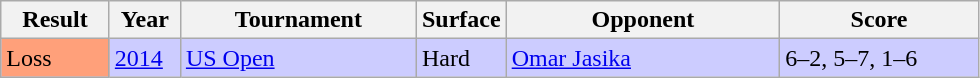<table class="wikitable">
<tr>
<th style="width:65px;">Result</th>
<th style="width:40px;">Year</th>
<th style="width:150px;">Tournament</th>
<th style="width:50px;">Surface</th>
<th style="width:175px;">Opponent</th>
<th style="width:125px;" class="unsortable">Score</th>
</tr>
<tr style="background:#ccccff;">
<td style="background:#ffa07a;">Loss</td>
<td><a href='#'>2014</a></td>
<td><a href='#'>US Open</a></td>
<td>Hard</td>
<td> <a href='#'>Omar Jasika</a></td>
<td>6–2, 5–7, 1–6</td>
</tr>
</table>
